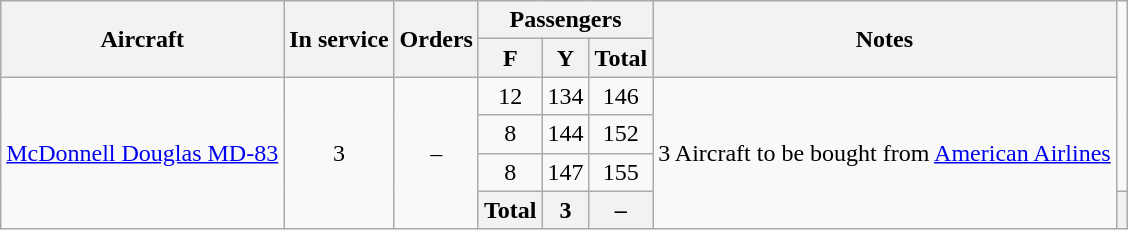<table class="wikitable" style="margin:1em auto; border-collapse:collapse;text-align:center">
<tr>
<th rowspan="2">Aircraft</th>
<th rowspan="2">In service</th>
<th rowspan="2">Orders</th>
<th colspan="3">Passengers</th>
<th rowspan="2">Notes</th>
</tr>
<tr>
<th><abbr>F</abbr></th>
<th><abbr>Y</abbr></th>
<th>Total</th>
</tr>
<tr>
<td rowspan=4><a href='#'>McDonnell Douglas MD-83</a></td>
<td rowspan=4>3</td>
<td rowspan=4>–</td>
<td>12</td>
<td>134</td>
<td>146</td>
<td rowspan=4>3 Aircraft to be bought from <a href='#'>American Airlines</a></td>
</tr>
<tr>
<td>8</td>
<td>144</td>
<td>152</td>
</tr>
<tr>
<td>8</td>
<td>147</td>
<td>155</td>
</tr>
<tr>
<th>Total</th>
<th>3</th>
<th>–</th>
<th colspan=4></th>
</tr>
</table>
